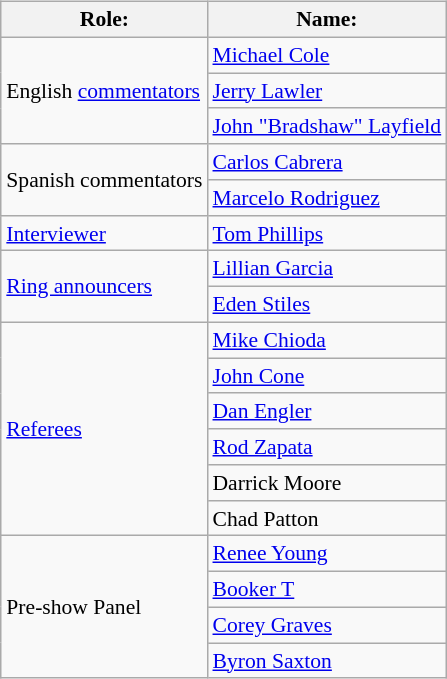<table class=wikitable style="font-size:90%; margin: 0.5em 0 0.5em 1em; float: right; clear: right;">
<tr>
<th>Role:</th>
<th>Name:</th>
</tr>
<tr>
<td rowspan=3>English <a href='#'>commentators</a></td>
<td><a href='#'>Michael Cole</a></td>
</tr>
<tr>
<td><a href='#'>Jerry Lawler</a></td>
</tr>
<tr>
<td><a href='#'>John "Bradshaw" Layfield</a></td>
</tr>
<tr>
<td rowspan=2>Spanish commentators</td>
<td><a href='#'>Carlos Cabrera</a></td>
</tr>
<tr>
<td><a href='#'>Marcelo Rodriguez</a></td>
</tr>
<tr>
<td><a href='#'>Interviewer</a></td>
<td><a href='#'>Tom Phillips</a></td>
</tr>
<tr>
<td rowspan=2><a href='#'>Ring announcers</a></td>
<td><a href='#'>Lillian Garcia</a></td>
</tr>
<tr>
<td><a href='#'>Eden Stiles</a></td>
</tr>
<tr>
<td rowspan=6><a href='#'>Referees</a></td>
<td><a href='#'>Mike Chioda</a></td>
</tr>
<tr>
<td><a href='#'>John Cone</a></td>
</tr>
<tr>
<td><a href='#'>Dan Engler</a></td>
</tr>
<tr>
<td><a href='#'>Rod Zapata</a></td>
</tr>
<tr>
<td>Darrick Moore</td>
</tr>
<tr>
<td>Chad Patton</td>
</tr>
<tr>
<td rowspan=4>Pre-show Panel</td>
<td><a href='#'>Renee Young</a></td>
</tr>
<tr>
<td><a href='#'>Booker T</a></td>
</tr>
<tr>
<td><a href='#'>Corey Graves</a></td>
</tr>
<tr>
<td><a href='#'>Byron Saxton</a></td>
</tr>
</table>
